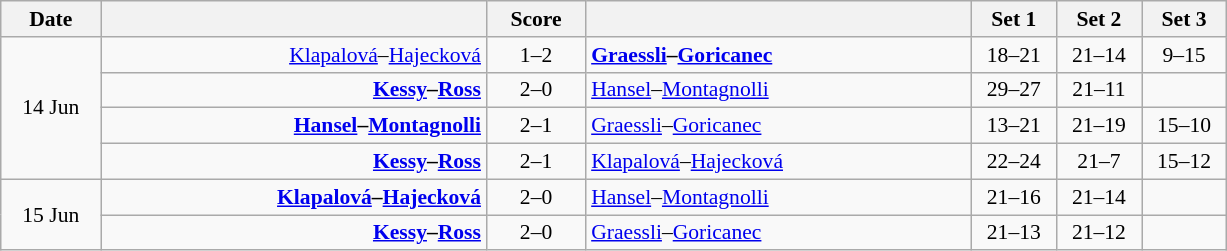<table class="wikitable" style="text-align: center; font-size:90% ">
<tr>
<th width="60">Date</th>
<th align="right" width="250"></th>
<th width="60">Score</th>
<th align="left" width="250"></th>
<th width="50">Set 1</th>
<th width="50">Set 2</th>
<th width="50">Set 3</th>
</tr>
<tr>
<td rowspan=4>14 Jun</td>
<td align=right><a href='#'>Klapalová</a>–<a href='#'>Hajecková</a> </td>
<td align=center>1–2</td>
<td align=left> <strong><a href='#'>Graessli</a>–<a href='#'>Goricanec</a></strong></td>
<td>18–21</td>
<td>21–14</td>
<td>9–15</td>
</tr>
<tr>
<td align=right><strong><a href='#'>Kessy</a>–<a href='#'>Ross</a> </strong></td>
<td align=center>2–0</td>
<td align=left> <a href='#'>Hansel</a>–<a href='#'>Montagnolli</a></td>
<td>29–27</td>
<td>21–11</td>
<td></td>
</tr>
<tr>
<td align=right><strong><a href='#'>Hansel</a>–<a href='#'>Montagnolli</a> </strong></td>
<td align=center>2–1</td>
<td align=left> <a href='#'>Graessli</a>–<a href='#'>Goricanec</a></td>
<td>13–21</td>
<td>21–19</td>
<td>15–10</td>
</tr>
<tr>
<td align=right><strong><a href='#'>Kessy</a>–<a href='#'>Ross</a> </strong></td>
<td align=center>2–1</td>
<td align=left> <a href='#'>Klapalová</a>–<a href='#'>Hajecková</a></td>
<td>22–24</td>
<td>21–7</td>
<td>15–12</td>
</tr>
<tr>
<td rowspan=2>15 Jun</td>
<td align=right><strong><a href='#'>Klapalová</a>–<a href='#'>Hajecková</a> </strong></td>
<td align=center>2–0</td>
<td align=left> <a href='#'>Hansel</a>–<a href='#'>Montagnolli</a></td>
<td>21–16</td>
<td>21–14</td>
<td></td>
</tr>
<tr>
<td align=right><strong><a href='#'>Kessy</a>–<a href='#'>Ross</a> </strong></td>
<td align=center>2–0</td>
<td align=left> <a href='#'>Graessli</a>–<a href='#'>Goricanec</a></td>
<td>21–13</td>
<td>21–12</td>
<td></td>
</tr>
</table>
